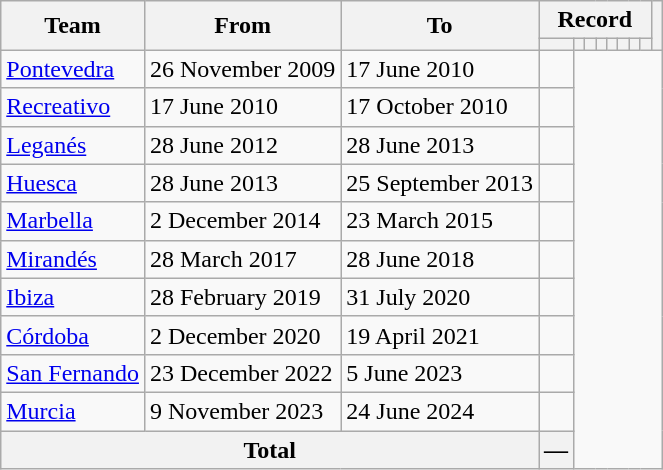<table class="wikitable" style="text-align: center">
<tr>
<th rowspan="2">Team</th>
<th rowspan="2">From</th>
<th rowspan="2">To</th>
<th colspan="8">Record</th>
<th rowspan=2></th>
</tr>
<tr>
<th></th>
<th></th>
<th></th>
<th></th>
<th></th>
<th></th>
<th></th>
<th></th>
</tr>
<tr>
<td align=left><a href='#'>Pontevedra</a></td>
<td align=left>26 November 2009</td>
<td align=left>17 June 2010<br></td>
<td></td>
</tr>
<tr>
<td align=left><a href='#'>Recreativo</a></td>
<td align=left>17 June 2010</td>
<td align=left>17 October 2010<br></td>
<td></td>
</tr>
<tr>
<td align=left><a href='#'>Leganés</a></td>
<td align=left>28 June 2012</td>
<td align=left>28 June 2013<br></td>
<td></td>
</tr>
<tr>
<td align=left><a href='#'>Huesca</a></td>
<td align=left>28 June 2013</td>
<td align=left>25 September 2013<br></td>
<td></td>
</tr>
<tr>
<td align=left><a href='#'>Marbella</a></td>
<td align=left>2 December 2014</td>
<td align=left>23 March 2015<br></td>
<td></td>
</tr>
<tr>
<td align=left><a href='#'>Mirandés</a></td>
<td align=left>28 March 2017</td>
<td align=left>28 June 2018<br></td>
<td></td>
</tr>
<tr>
<td align=left><a href='#'>Ibiza</a></td>
<td align=left>28 February 2019</td>
<td align=left>31 July 2020<br></td>
<td></td>
</tr>
<tr>
<td align=left><a href='#'>Córdoba</a></td>
<td align=left>2 December 2020</td>
<td align=left>19 April 2021<br></td>
<td></td>
</tr>
<tr>
<td align=left><a href='#'>San Fernando</a></td>
<td align=left>23 December 2022</td>
<td align=left>5 June 2023<br></td>
<td></td>
</tr>
<tr>
<td align=left><a href='#'>Murcia</a></td>
<td align=left>9 November 2023</td>
<td align=left>24 June 2024<br></td>
<td></td>
</tr>
<tr>
<th colspan="3">Total<br></th>
<th>—</th>
</tr>
</table>
